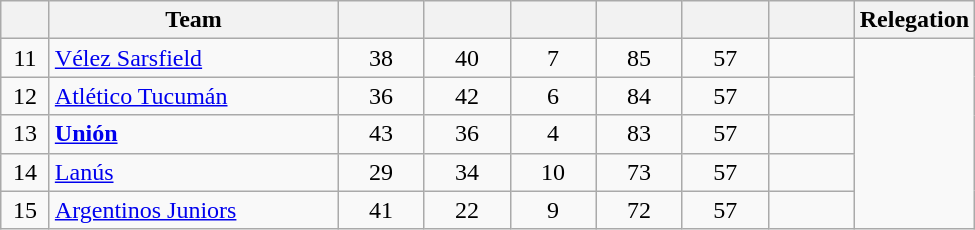<table class="wikitable sortable" style="text-align: center;">
<tr>
<th width=25></th>
<th width=185>Team</th>
<th width=50></th>
<th width=50></th>
<th width=50></th>
<th width=50></th>
<th width=50></th>
<th width=50></th>
<th>Relegation</th>
</tr>
<tr>
<td>11</td>
<td align="left"><a href='#'>Vélez Sarsfield</a></td>
<td>38</td>
<td>40</td>
<td>7</td>
<td>85</td>
<td>57</td>
<td><strong></strong></td>
</tr>
<tr>
<td>12</td>
<td align="left"><a href='#'>Atlético Tucumán</a></td>
<td>36</td>
<td>42</td>
<td>6</td>
<td>84</td>
<td>57</td>
<td><strong></strong></td>
</tr>
<tr>
<td>13</td>
<td align="left"><strong><a href='#'>Unión</a></strong></td>
<td>43</td>
<td>36</td>
<td>4</td>
<td>83</td>
<td>57</td>
<td><strong></strong></td>
</tr>
<tr>
<td>14</td>
<td align="left"><a href='#'>Lanús</a></td>
<td>29</td>
<td>34</td>
<td>10</td>
<td>73</td>
<td>57</td>
<td><strong></strong></td>
</tr>
<tr>
<td>15</td>
<td align="left"><a href='#'>Argentinos Juniors</a></td>
<td>41</td>
<td>22</td>
<td>9</td>
<td>72</td>
<td>57</td>
<td><strong></strong></td>
</tr>
</table>
